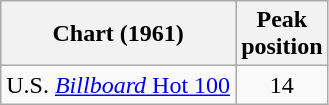<table class="wikitable sortable plainrowheaders">
<tr>
<th>Chart (1961)</th>
<th>Peak<br>position</th>
</tr>
<tr>
<td>U.S. <a href='#'><em>Billboard</em> Hot 100</a></td>
<td align="center">14</td>
</tr>
</table>
